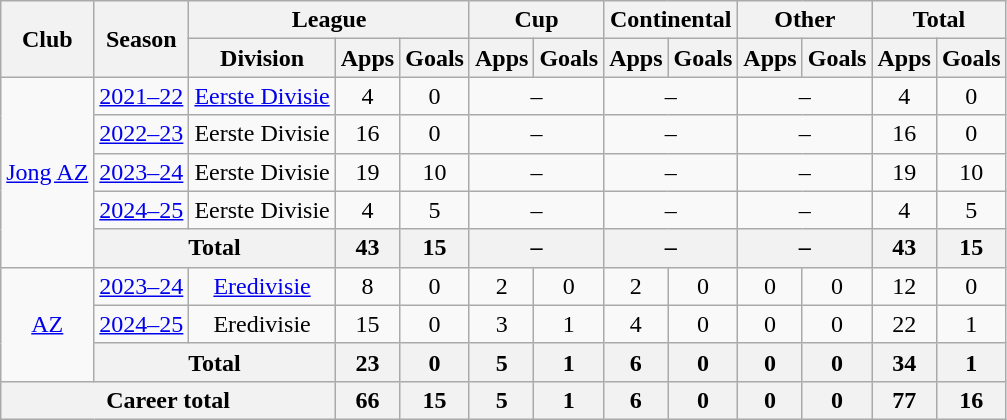<table class="wikitable" style="text-align:center">
<tr>
<th rowspan="2">Club</th>
<th rowspan="2">Season</th>
<th colspan="3">League</th>
<th colspan="2">Cup</th>
<th colspan="2">Continental</th>
<th colspan="2">Other</th>
<th colspan="2">Total</th>
</tr>
<tr>
<th>Division</th>
<th>Apps</th>
<th>Goals</th>
<th>Apps</th>
<th>Goals</th>
<th>Apps</th>
<th>Goals</th>
<th>Apps</th>
<th>Goals</th>
<th>Apps</th>
<th>Goals</th>
</tr>
<tr>
<td rowspan="5"><a href='#'>Jong AZ</a></td>
<td><a href='#'>2021–22</a></td>
<td><a href='#'>Eerste Divisie</a></td>
<td>4</td>
<td>0</td>
<td colspan="2">–</td>
<td colspan="2">–</td>
<td colspan="2">–</td>
<td>4</td>
<td>0</td>
</tr>
<tr>
<td><a href='#'>2022–23</a></td>
<td>Eerste Divisie</td>
<td>16</td>
<td>0</td>
<td colspan="2">–</td>
<td colspan="2">–</td>
<td colspan="2">–</td>
<td>16</td>
<td>0</td>
</tr>
<tr>
<td><a href='#'>2023–24</a></td>
<td>Eerste Divisie</td>
<td>19</td>
<td>10</td>
<td colspan="2">–</td>
<td colspan="2">–</td>
<td colspan="2">–</td>
<td>19</td>
<td>10</td>
</tr>
<tr>
<td><a href='#'>2024–25</a></td>
<td>Eerste Divisie</td>
<td>4</td>
<td>5</td>
<td colspan="2">–</td>
<td colspan="2">–</td>
<td colspan="2">–</td>
<td>4</td>
<td>5</td>
</tr>
<tr>
<th colspan="2">Total</th>
<th>43</th>
<th>15</th>
<th colspan="2">–</th>
<th colspan="2">–</th>
<th colspan="2">–</th>
<th>43</th>
<th>15</th>
</tr>
<tr>
<td rowspan="3"><a href='#'>AZ</a></td>
<td><a href='#'>2023–24</a></td>
<td><a href='#'>Eredivisie</a></td>
<td>8</td>
<td>0</td>
<td>2</td>
<td>0</td>
<td>2</td>
<td>0</td>
<td>0</td>
<td>0</td>
<td>12</td>
<td>0</td>
</tr>
<tr>
<td><a href='#'>2024–25</a></td>
<td>Eredivisie</td>
<td>15</td>
<td>0</td>
<td>3</td>
<td>1</td>
<td>4</td>
<td>0</td>
<td>0</td>
<td>0</td>
<td>22</td>
<td>1</td>
</tr>
<tr>
<th colspan="2">Total</th>
<th>23</th>
<th>0</th>
<th>5</th>
<th>1</th>
<th>6</th>
<th>0</th>
<th>0</th>
<th>0</th>
<th>34</th>
<th>1</th>
</tr>
<tr>
<th colspan="3">Career total</th>
<th>66</th>
<th>15</th>
<th>5</th>
<th>1</th>
<th>6</th>
<th>0</th>
<th>0</th>
<th>0</th>
<th>77</th>
<th>16</th>
</tr>
</table>
